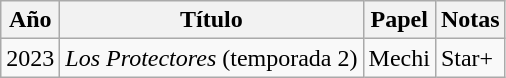<table class="wikitable sortable">
<tr>
<th>Año</th>
<th>Título</th>
<th>Papel</th>
<th>Notas</th>
</tr>
<tr>
<td>2023</td>
<td><em>Los Protectores</em> (temporada 2)</td>
<td>Mechi</td>
<td>Star+</td>
</tr>
</table>
